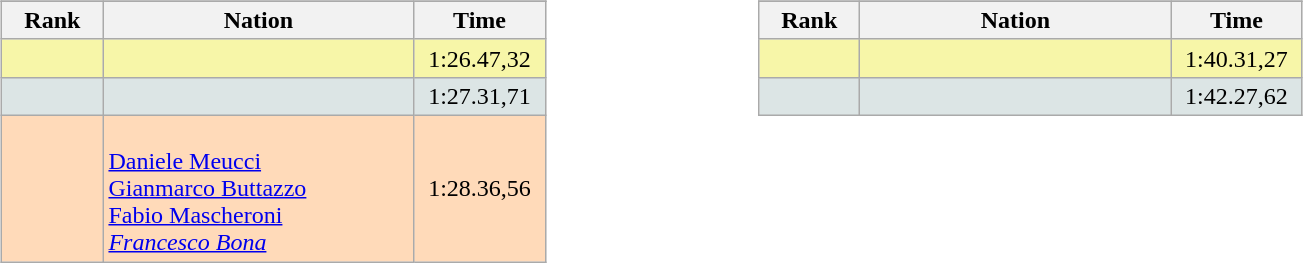<table width="80%" align=center style="font-size:100%">
<tr>
<td valign=top width="50%"><br><table class="wikitable" style="text-align:center">
<tr>
</tr>
<tr>
<th width=60>Rank</th>
<th width=200>Nation</th>
<th width=80>Time</th>
</tr>
<tr bgcolor=f7f6a8>
<td></td>
<td align="left"></td>
<td>1:26.47,32</td>
</tr>
<tr bgcolor=dce5e5>
<td></td>
<td align="left"></td>
<td>1:27.31,71</td>
</tr>
<tr bgcolor=ffdab9>
<td></td>
<td align="left"><br><a href='#'>Daniele Meucci</a><br><a href='#'>Gianmarco Buttazzo</a><br><a href='#'>Fabio Mascheroni</a><br><em><a href='#'>Francesco Bona</a></em></td>
<td>1:28.36,56</td>
</tr>
</table>
</td>
<td valign=top width="50%"><br><table class="wikitable" style="text-align:center">
<tr>
</tr>
<tr>
<th width=60>Rank</th>
<th width=200>Nation</th>
<th width=80>Time</th>
</tr>
<tr bgcolor=f7f6a8>
<td></td>
<td align="left"></td>
<td>1:40.31,27</td>
</tr>
<tr bgcolor=dce5e5>
<td></td>
<td align="left"></td>
<td>1:42.27,62</td>
</tr>
</table>
</td>
</tr>
</table>
